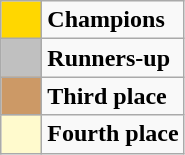<table class="wikitable" style="text-align:center">
<tr>
<td style="background:gold" width="20"></td>
<td align="left"><strong>Champions</strong></td>
</tr>
<tr>
<td style="background:silver" width="20"></td>
<td align="left"><strong>Runners-up</strong></td>
</tr>
<tr>
<td style="background:#cc9966" width="20"></td>
<td align="left"><strong>Third place</strong></td>
</tr>
<tr>
<td style="background:lemonchiffon" width="20"></td>
<td align="left"><strong>Fourth place</strong></td>
</tr>
</table>
